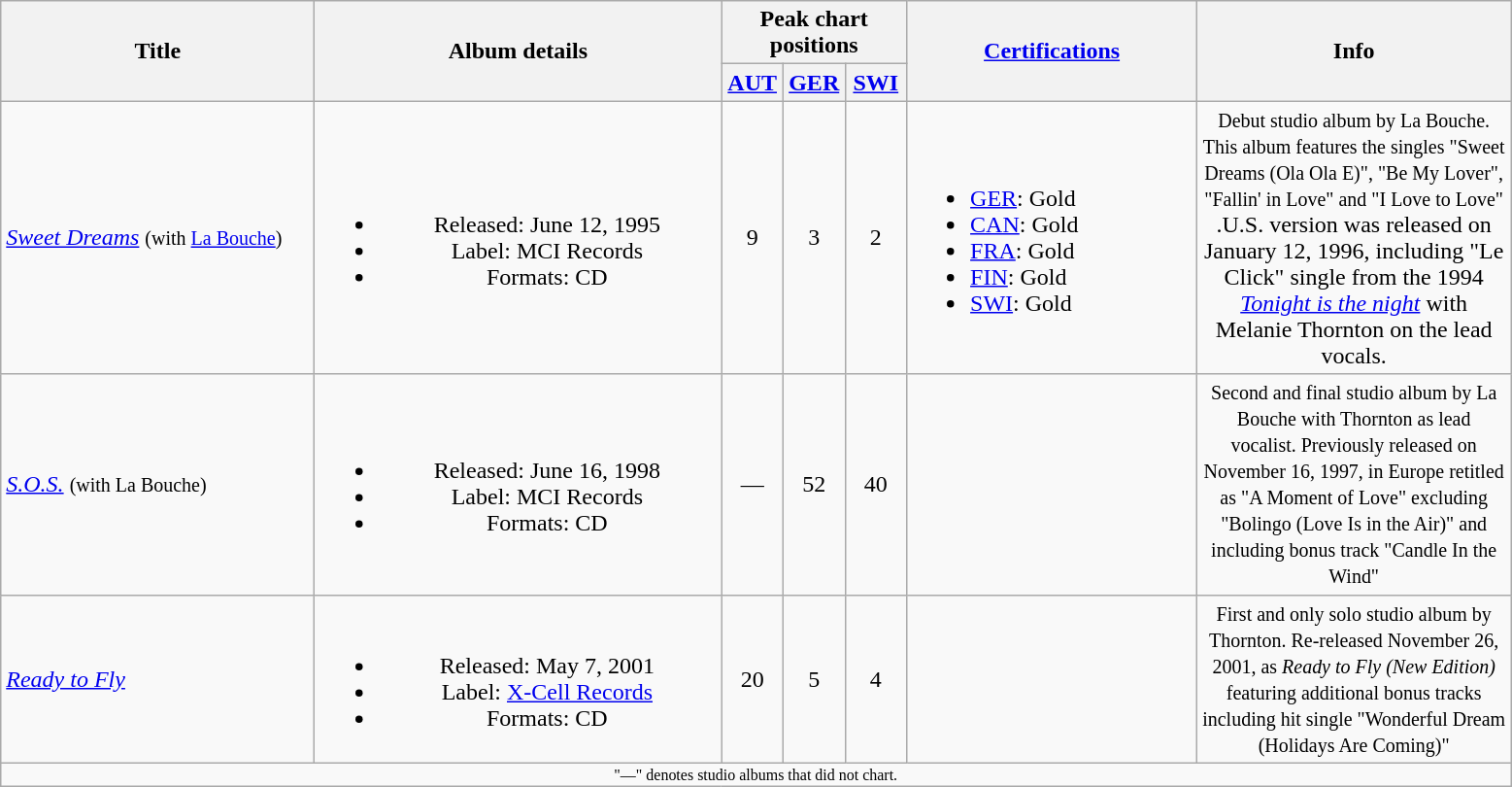<table class="wikitable plainrowheaders" style="text-align:center;" border="1">
<tr>
<th scope="col" rowspan="2" style="width:13em;">Title</th>
<th scope="col" rowspan="2" style="width:17em;">Album details</th>
<th scope="col" colspan="3">Peak chart positions</th>
<th scope="col" rowspan="2" style="width:12em;"><a href='#'>Certifications</a></th>
<th scope="col" rowspan="2" style="width:13em;">Info</th>
</tr>
<tr>
<th width="35"><a href='#'>AUT</a><br></th>
<th width="35"><a href='#'>GER</a><br></th>
<th width="35"><a href='#'>SWI</a><br></th>
</tr>
<tr>
<td style="text-align:left"><em><a href='#'>Sweet Dreams</a></em> <small>(with <a href='#'>La Bouche</a>)</small></td>
<td><br><ul><li>Released: June 12, 1995</li><li>Label: MCI Records</li><li>Formats: CD</li></ul></td>
<td>9</td>
<td>3</td>
<td>2</td>
<td style="text-align:left"><br><ul><li><a href='#'>GER</a>: Gold</li><li><a href='#'>CAN</a>: Gold</li><li><a href='#'>FRA</a>: Gold</li><li><a href='#'>FIN</a>: Gold</li><li><a href='#'>SWI</a>: Gold</li></ul></td>
<td><small>Debut studio album by La Bouche. This album features the singles "Sweet Dreams (Ola Ola E)", "Be My Lover", "Fallin' in Love" and "I Love to Love"</small> .U.S. version was released on January 12, 1996, including "Le Click" single from the 1994 <em><a href='#'>Tonight is the night</a></em> with Melanie Thornton on the lead vocals.</td>
</tr>
<tr>
<td style="text-align:left"><em><a href='#'>S.O.S.</a></em> <small>(with La Bouche)</small></td>
<td><br><ul><li>Released: June 16, 1998</li><li>Label: MCI Records</li><li>Formats: CD</li></ul></td>
<td>—</td>
<td>52</td>
<td>40</td>
<td></td>
<td><small>Second and final studio album by La Bouche with Thornton as lead vocalist. Previously released on November 16, 1997, in Europe retitled as "A Moment of Love" excluding "Bolingo (Love Is in the Air)" and including bonus track "Candle In the Wind"</small></td>
</tr>
<tr>
<td style="text-align:left"><em><a href='#'>Ready to Fly</a></em></td>
<td><br><ul><li>Released: May 7, 2001</li><li>Label: <a href='#'>X-Cell Records</a></li><li>Formats: CD</li></ul></td>
<td>20</td>
<td>5</td>
<td>4</td>
<td></td>
<td><small>First and only solo studio album by Thornton. Re-released November 26, 2001, as <em>Ready to Fly (New Edition)</em> featuring additional bonus tracks including hit single "Wonderful Dream (Holidays Are Coming)"</small></td>
</tr>
<tr>
<td colspan="15" style="font-size:8pt">"—" denotes studio albums that did not chart.</td>
</tr>
</table>
